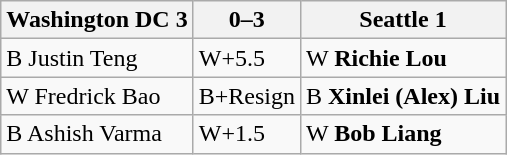<table class="wikitable">
<tr>
<th>Washington DC 3</th>
<th>0–3</th>
<th>Seattle 1</th>
</tr>
<tr>
<td>B Justin Teng</td>
<td>W+5.5</td>
<td>W <strong>Richie Lou</strong></td>
</tr>
<tr>
<td>W Fredrick Bao</td>
<td>B+Resign</td>
<td>B <strong>Xinlei (Alex) Liu</strong></td>
</tr>
<tr>
<td>B Ashish Varma</td>
<td>W+1.5</td>
<td>W <strong>Bob Liang</strong></td>
</tr>
</table>
